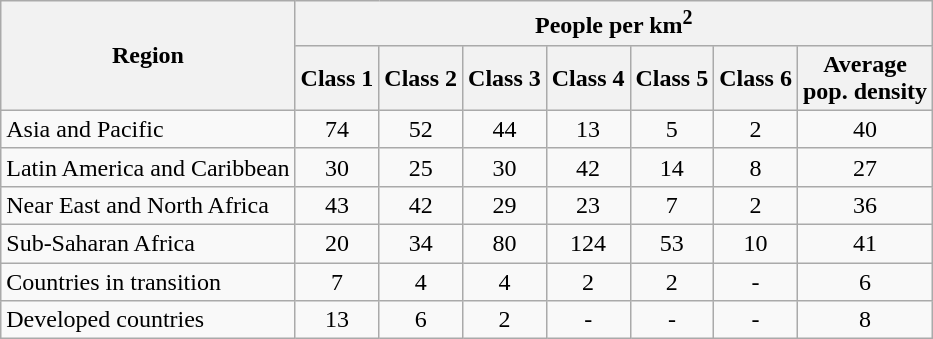<table class=wikitable style="text-align:center;">
<tr>
<th rowspan=2>Region</th>
<th colspan=7>People per km<sup>2</sup></th>
</tr>
<tr>
<th>Class 1</th>
<th>Class 2</th>
<th>Class 3</th>
<th>Class 4</th>
<th>Class 5</th>
<th>Class 6</th>
<th>Average<br>pop. density</th>
</tr>
<tr>
<td style="text-align:left;">Asia and Pacific</td>
<td>74</td>
<td>52</td>
<td>44</td>
<td>13</td>
<td>5</td>
<td>2</td>
<td>40</td>
</tr>
<tr>
<td style="text-align:left;">Latin America and Caribbean</td>
<td>30</td>
<td>25</td>
<td>30</td>
<td>42</td>
<td>14</td>
<td>8</td>
<td>27</td>
</tr>
<tr>
<td style="text-align:left;">Near East and North Africa</td>
<td>43</td>
<td>42</td>
<td>29</td>
<td>23</td>
<td>7</td>
<td>2</td>
<td>36</td>
</tr>
<tr>
<td style="text-align:left;">Sub-Saharan Africa</td>
<td>20</td>
<td>34</td>
<td>80</td>
<td>124</td>
<td>53</td>
<td>10</td>
<td>41</td>
</tr>
<tr>
<td style="text-align:left;">Countries in transition</td>
<td>7</td>
<td>4</td>
<td>4</td>
<td>2</td>
<td>2</td>
<td>-</td>
<td>6</td>
</tr>
<tr>
<td style="text-align:left;">Developed countries</td>
<td>13</td>
<td>6</td>
<td>2</td>
<td>-</td>
<td>-</td>
<td>-</td>
<td>8</td>
</tr>
</table>
